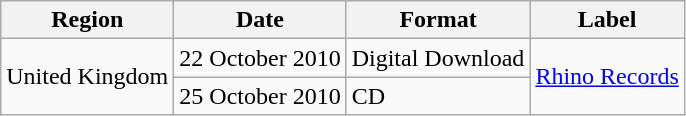<table class=wikitable>
<tr>
<th>Region</th>
<th>Date</th>
<th>Format</th>
<th>Label</th>
</tr>
<tr>
<td rowspan="2">United Kingdom</td>
<td>22 October 2010</td>
<td>Digital Download</td>
<td rowspan="2"><a href='#'>Rhino Records</a></td>
</tr>
<tr>
<td>25 October 2010</td>
<td>CD</td>
</tr>
</table>
